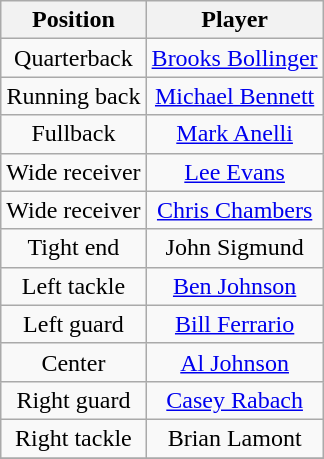<table class="wikitable" style="text-align: center;">
<tr>
<th>Position</th>
<th>Player</th>
</tr>
<tr>
<td>Quarterback</td>
<td><a href='#'>Brooks Bollinger</a></td>
</tr>
<tr>
<td>Running back</td>
<td><a href='#'>Michael Bennett</a></td>
</tr>
<tr>
<td>Fullback</td>
<td><a href='#'>Mark Anelli</a></td>
</tr>
<tr>
<td>Wide receiver</td>
<td><a href='#'>Lee Evans</a></td>
</tr>
<tr>
<td>Wide receiver</td>
<td><a href='#'>Chris Chambers</a></td>
</tr>
<tr>
<td>Tight end</td>
<td>John Sigmund</td>
</tr>
<tr>
<td>Left tackle</td>
<td><a href='#'>Ben Johnson</a></td>
</tr>
<tr>
<td>Left guard</td>
<td><a href='#'>Bill Ferrario</a></td>
</tr>
<tr>
<td>Center</td>
<td><a href='#'>Al Johnson</a></td>
</tr>
<tr>
<td>Right guard</td>
<td><a href='#'>Casey Rabach</a></td>
</tr>
<tr>
<td>Right tackle</td>
<td>Brian Lamont</td>
</tr>
<tr>
</tr>
</table>
